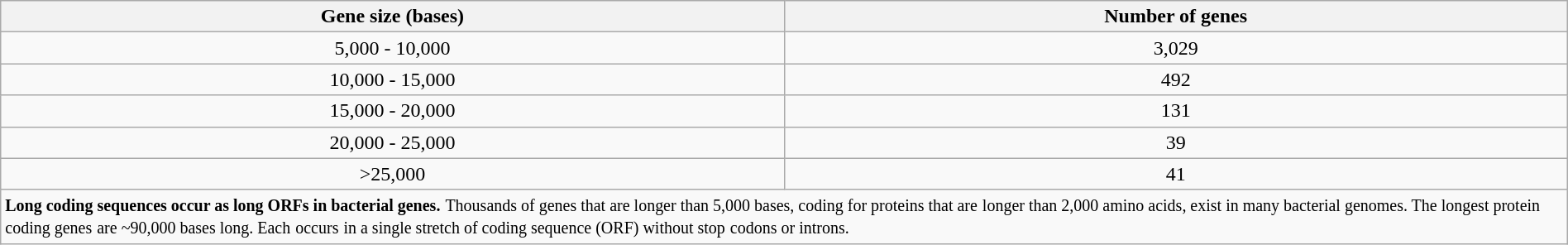<table class="wikitable" style="margin:1em auto;">
<tr>
<th>Gene size (bases)</th>
<th>Number of genes</th>
</tr>
<tr>
<td style="text-align:center;">5,000 - 10,000</td>
<td style="text-align:center;">3,029</td>
</tr>
<tr>
<td style="text-align:center;">10,000 - 15,000</td>
<td style="text-align:center;">492</td>
</tr>
<tr>
<td style="text-align:center;">15,000 - 20,000</td>
<td style="text-align:center;">131</td>
</tr>
<tr>
<td style="text-align:center;">20,000 - 25,000</td>
<td style="text-align:center;">39</td>
</tr>
<tr>
<td style="text-align:center;">>25,000</td>
<td style="text-align:center;">41</td>
</tr>
<tr>
<td colspan="2"><strong><small>Long coding sequences occur as long ORFs in bacterial genes.</small></strong> <small>Thousands of genes that are longer than 5,000 bases, coding for proteins that are</small> <small>longer than 2,000 amino acids, exist in many bacterial genomes. The longest protein coding genes</small> <small>are ~90,000 bases long. Each</small> <small>occur</small><small>s</small> <small>in a single stretch of coding sequence (ORF) without stop</small> <small>codons or introns</small><small>.</small></td>
</tr>
</table>
